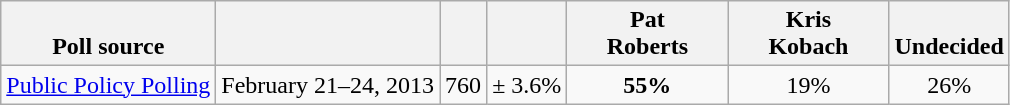<table class="wikitable" style="text-align:center">
<tr valign= bottom>
<th>Poll source</th>
<th></th>
<th></th>
<th></th>
<th style="width:100px;">Pat<br>Roberts</th>
<th style="width:100px;">Kris<br>Kobach</th>
<th>Undecided</th>
</tr>
<tr>
<td align=left><a href='#'>Public Policy Polling</a></td>
<td>February 21–24, 2013</td>
<td>760</td>
<td>± 3.6%</td>
<td><strong>55%</strong></td>
<td>19%</td>
<td>26%</td>
</tr>
</table>
